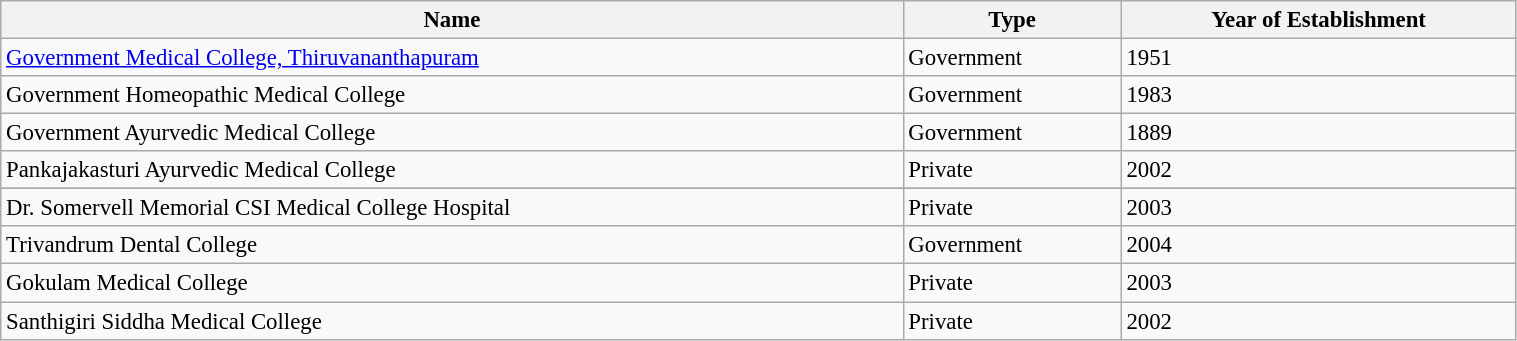<table class="wikitable mw-collapsible" style="font-size:95%; width:80%;">
<tr>
<th>Name</th>
<th>Type</th>
<th>Year of Establishment</th>
</tr>
<tr>
<td><a href='#'>Government Medical College, Thiruvananthapuram</a></td>
<td>Government</td>
<td>1951</td>
</tr>
<tr>
<td>Government Homeopathic Medical College</td>
<td>Government</td>
<td>1983</td>
</tr>
<tr>
<td>Government Ayurvedic Medical College</td>
<td>Government </td>
<td>1889</td>
</tr>
<tr>
<td>Pankajakasturi Ayurvedic Medical College</td>
<td>Private </td>
<td>2002</td>
</tr>
<tr>
</tr>
<tr>
<td>Dr. Somervell Memorial CSI Medical College Hospital</td>
<td>Private</td>
<td>2003</td>
</tr>
<tr>
<td>Trivandrum Dental College</td>
<td>Government</td>
<td>2004</td>
</tr>
<tr>
<td>Gokulam Medical College</td>
<td>Private</td>
<td>2003</td>
</tr>
<tr>
<td>Santhigiri Siddha Medical College</td>
<td>Private</td>
<td>2002</td>
</tr>
</table>
